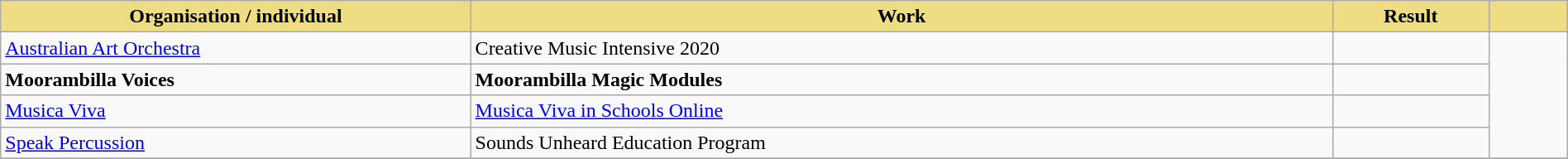<table class="wikitable" width=100%>
<tr>
<th style="width:30%;background:#EEDD82;">Organisation / individual</th>
<th style="width:55%;background:#EEDD82;">Work</th>
<th style="width:10%;background:#EEDD82;">Result</th>
<th style="width:5%;background:#EEDD82;"></th>
</tr>
<tr>
<td><a href='#'>Australian Art Orchestra</a></td>
<td>Creative Music Intensive 2020</td>
<td></td>
<td rowspan="4"></td>
</tr>
<tr>
<td><strong>Moorambilla Voices</strong></td>
<td><strong>Moorambilla Magic Modules</strong></td>
<td></td>
</tr>
<tr>
<td><a href='#'>Musica Viva</a></td>
<td><a href='#'>Musica Viva in Schools Online</a></td>
<td></td>
</tr>
<tr>
<td><a href='#'>Speak Percussion</a></td>
<td>Sounds Unheard Education Program</td>
<td></td>
</tr>
<tr>
</tr>
</table>
